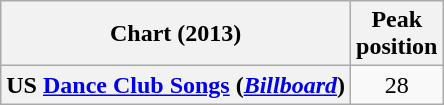<table class="wikitable sortable plainrowheaders" style="text-align:center">
<tr>
<th scope="col">Chart (2013)</th>
<th scope="col">Peak<br>position</th>
</tr>
<tr>
<th scope="row">US <a href='#'>Dance Club Songs</a> (<em><a href='#'>Billboard</a></em>)</th>
<td>28</td>
</tr>
</table>
